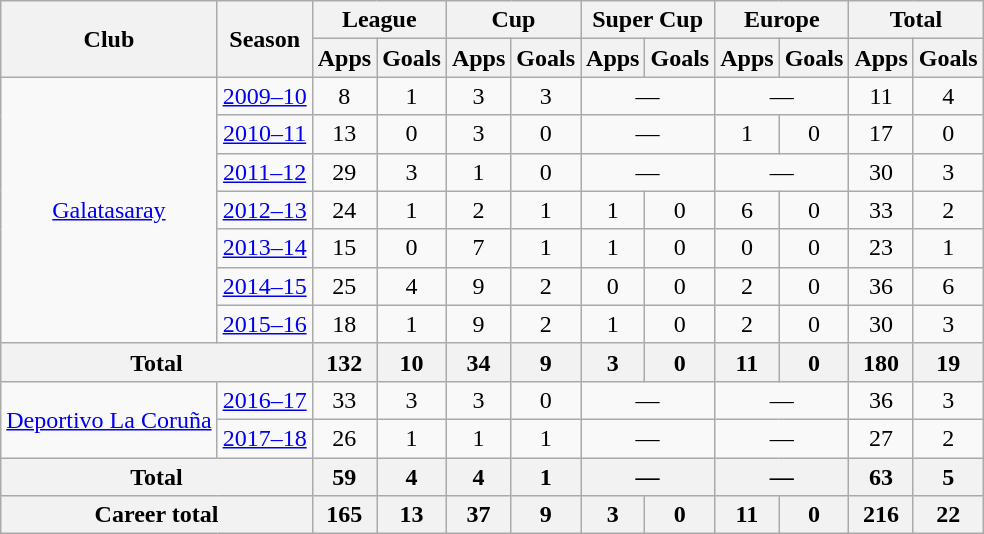<table class="wikitable" style="text-align: center;">
<tr>
<th rowspan="2">Club</th>
<th rowspan="2">Season</th>
<th colspan="2">League</th>
<th colspan="2">Cup</th>
<th colspan="2">Super Cup</th>
<th colspan="2">Europe</th>
<th colspan="2">Total</th>
</tr>
<tr>
<th>Apps</th>
<th>Goals</th>
<th>Apps</th>
<th>Goals</th>
<th>Apps</th>
<th>Goals</th>
<th>Apps</th>
<th>Goals</th>
<th>Apps</th>
<th>Goals</th>
</tr>
<tr>
<td rowspan="7" valign="center"><a href='#'>Galatasaray</a></td>
<td><a href='#'>2009–10</a></td>
<td>8</td>
<td>1</td>
<td>3</td>
<td>3</td>
<td colspan="2">—</td>
<td colspan="2">—</td>
<td>11</td>
<td>4</td>
</tr>
<tr>
<td><a href='#'>2010–11</a></td>
<td>13</td>
<td>0</td>
<td>3</td>
<td>0</td>
<td colspan="2">—</td>
<td>1</td>
<td>0</td>
<td>17</td>
<td>0</td>
</tr>
<tr>
<td><a href='#'>2011–12</a></td>
<td>29</td>
<td>3</td>
<td>1</td>
<td>0</td>
<td colspan="2">—</td>
<td colspan="2">—</td>
<td>30</td>
<td>3</td>
</tr>
<tr>
<td><a href='#'>2012–13</a></td>
<td>24</td>
<td>1</td>
<td>2</td>
<td>1</td>
<td>1</td>
<td>0</td>
<td>6</td>
<td>0</td>
<td>33</td>
<td>2</td>
</tr>
<tr>
<td><a href='#'>2013–14</a></td>
<td>15</td>
<td>0</td>
<td>7</td>
<td>1</td>
<td>1</td>
<td>0</td>
<td>0</td>
<td>0</td>
<td>23</td>
<td>1</td>
</tr>
<tr>
<td><a href='#'>2014–15</a></td>
<td>25</td>
<td>4</td>
<td>9</td>
<td>2</td>
<td>0</td>
<td>0</td>
<td>2</td>
<td>0</td>
<td>36</td>
<td>6</td>
</tr>
<tr>
<td><a href='#'>2015–16</a></td>
<td>18</td>
<td>1</td>
<td>9</td>
<td>2</td>
<td>1</td>
<td>0</td>
<td>2</td>
<td>0</td>
<td>30</td>
<td>3</td>
</tr>
<tr>
<th colspan="2">Total</th>
<th>132</th>
<th>10</th>
<th>34</th>
<th>9</th>
<th>3</th>
<th>0</th>
<th>11</th>
<th>0</th>
<th>180</th>
<th>19</th>
</tr>
<tr>
<td rowspan="2" valign="center"><a href='#'>Deportivo La Coruña</a></td>
<td><a href='#'>2016–17</a></td>
<td>33</td>
<td>3</td>
<td>3</td>
<td>0</td>
<td colspan="2">—</td>
<td colspan="2">—</td>
<td>36</td>
<td>3</td>
</tr>
<tr>
<td><a href='#'>2017–18</a></td>
<td>26</td>
<td>1</td>
<td>1</td>
<td>1</td>
<td colspan="2">—</td>
<td colspan="2">—</td>
<td>27</td>
<td>2</td>
</tr>
<tr>
<th colspan="2">Total</th>
<th>59</th>
<th>4</th>
<th>4</th>
<th>1</th>
<th colspan="2">—</th>
<th colspan="2">—</th>
<th>63</th>
<th>5</th>
</tr>
<tr>
<th colspan="2">Career total</th>
<th>165</th>
<th>13</th>
<th>37</th>
<th>9</th>
<th>3</th>
<th>0</th>
<th>11</th>
<th>0</th>
<th>216</th>
<th>22</th>
</tr>
</table>
